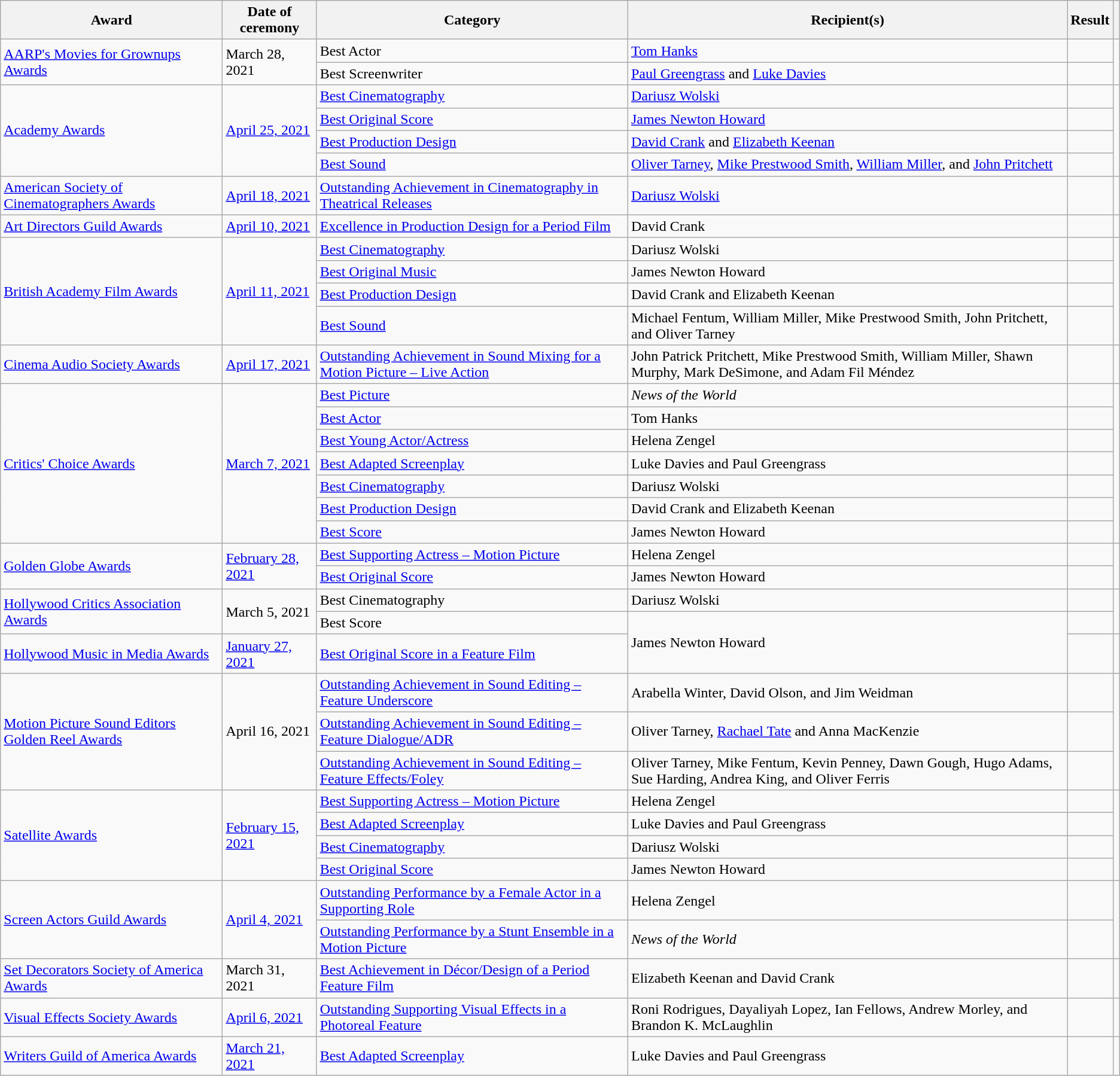<table class="wikitable plainrowheaders sortable">
<tr>
<th scope="col">Award</th>
<th scope="col">Date of ceremony</th>
<th scope="col">Category</th>
<th scope="col">Recipient(s)</th>
<th scope="col">Result</th>
<th scope="col" class="unsortable"></th>
</tr>
<tr>
<td rowspan="2"><a href='#'>AARP's Movies for Grownups Awards</a></td>
<td rowspan="2">March 28, 2021</td>
<td>Best Actor</td>
<td><a href='#'>Tom Hanks</a></td>
<td></td>
<td rowspan="2" align=center></td>
</tr>
<tr>
<td>Best Screenwriter</td>
<td><a href='#'>Paul Greengrass</a> and <a href='#'>Luke Davies</a></td>
<td></td>
</tr>
<tr>
<td rowspan="4"><a href='#'>Academy Awards</a></td>
<td rowspan="4"><a href='#'>April 25, 2021</a></td>
<td><a href='#'>Best Cinematography</a></td>
<td><a href='#'>Dariusz Wolski</a></td>
<td></td>
<td rowspan="4" align="center"></td>
</tr>
<tr>
<td><a href='#'>Best Original Score</a></td>
<td><a href='#'>James Newton Howard</a></td>
<td></td>
</tr>
<tr>
<td><a href='#'>Best Production Design</a></td>
<td><a href='#'>David Crank</a> and <a href='#'>Elizabeth Keenan</a></td>
<td></td>
</tr>
<tr>
<td><a href='#'>Best Sound</a></td>
<td><a href='#'>Oliver Tarney</a>, <a href='#'>Mike Prestwood Smith</a>, <a href='#'>William Miller</a>, and <a href='#'>John Pritchett</a></td>
<td></td>
</tr>
<tr>
<td><a href='#'>American Society of Cinematographers Awards</a></td>
<td><a href='#'>April 18, 2021</a></td>
<td><a href='#'>Outstanding Achievement in Cinematography in Theatrical Releases</a></td>
<td><a href='#'>Dariusz Wolski</a></td>
<td></td>
<td align="center"></td>
</tr>
<tr>
<td><a href='#'>Art Directors Guild Awards</a></td>
<td><a href='#'>April 10, 2021</a></td>
<td><a href='#'>Excellence in Production Design for a Period Film</a></td>
<td>David Crank</td>
<td></td>
<td align="center"></td>
</tr>
<tr>
<td rowspan="4"><a href='#'>British Academy Film Awards</a></td>
<td rowspan="4"><a href='#'>April 11, 2021</a></td>
<td><a href='#'>Best Cinematography</a></td>
<td>Dariusz Wolski</td>
<td></td>
<td rowspan="4" align="center"></td>
</tr>
<tr>
<td><a href='#'>Best Original Music</a></td>
<td>James Newton Howard</td>
<td></td>
</tr>
<tr>
<td><a href='#'>Best Production Design</a></td>
<td>David Crank and Elizabeth Keenan</td>
<td></td>
</tr>
<tr>
<td><a href='#'>Best Sound</a></td>
<td>Michael Fentum, William Miller, Mike Prestwood Smith, John Pritchett, and Oliver Tarney</td>
<td></td>
</tr>
<tr>
<td><a href='#'>Cinema Audio Society Awards</a></td>
<td><a href='#'>April 17, 2021</a></td>
<td><a href='#'>Outstanding Achievement in Sound Mixing for a Motion Picture – Live Action</a></td>
<td>John Patrick Pritchett, Mike Prestwood Smith, William Miller, Shawn Murphy, Mark DeSimone, and Adam Fil Méndez</td>
<td></td>
<td align="center"></td>
</tr>
<tr>
<td rowspan="7"><a href='#'>Critics' Choice Awards</a></td>
<td rowspan="7"><a href='#'>March 7, 2021</a></td>
<td><a href='#'>Best Picture</a></td>
<td><em>News of the World</em></td>
<td></td>
<td rowspan="7" align="center"></td>
</tr>
<tr>
<td><a href='#'>Best Actor</a></td>
<td>Tom Hanks</td>
<td></td>
</tr>
<tr>
<td><a href='#'>Best Young Actor/Actress</a></td>
<td>Helena Zengel</td>
<td></td>
</tr>
<tr>
<td><a href='#'>Best Adapted Screenplay</a></td>
<td>Luke Davies and Paul Greengrass</td>
<td></td>
</tr>
<tr>
<td><a href='#'>Best Cinematography</a></td>
<td>Dariusz Wolski</td>
<td></td>
</tr>
<tr>
<td><a href='#'>Best Production Design</a></td>
<td>David Crank and Elizabeth Keenan</td>
<td></td>
</tr>
<tr>
<td><a href='#'>Best Score</a></td>
<td>James Newton Howard</td>
<td></td>
</tr>
<tr>
<td rowspan="2"><a href='#'>Golden Globe Awards</a></td>
<td rowspan="2"><a href='#'>February 28, 2021</a></td>
<td><a href='#'>Best Supporting Actress – Motion Picture</a></td>
<td>Helena Zengel</td>
<td></td>
<td rowspan="2" align="center"></td>
</tr>
<tr>
<td><a href='#'>Best Original Score</a></td>
<td>James Newton Howard</td>
<td></td>
</tr>
<tr>
<td rowspan="2"><a href='#'>Hollywood Critics Association Awards</a></td>
<td rowspan="2">March 5, 2021</td>
<td>Best Cinematography</td>
<td>Dariusz Wolski</td>
<td></td>
<td rowspan="2" align="center"></td>
</tr>
<tr>
<td>Best Score</td>
<td rowspan="2">James Newton Howard</td>
<td></td>
</tr>
<tr>
<td><a href='#'>Hollywood Music in Media Awards</a></td>
<td><a href='#'>January 27, 2021</a></td>
<td><a href='#'>Best Original Score in a Feature Film</a></td>
<td></td>
<td align="center"></td>
</tr>
<tr>
<td rowspan="3"><a href='#'>Motion Picture Sound Editors Golden Reel Awards</a></td>
<td rowspan="3">April 16, 2021</td>
<td><a href='#'>Outstanding Achievement in Sound Editing – Feature Underscore</a></td>
<td>Arabella Winter, David Olson, and Jim Weidman</td>
<td></td>
<td rowspan="3" align="center"></td>
</tr>
<tr>
<td><a href='#'>Outstanding Achievement in Sound Editing – Feature Dialogue/ADR</a></td>
<td>Oliver Tarney, <a href='#'>Rachael Tate</a> and Anna MacKenzie</td>
<td></td>
</tr>
<tr>
<td><a href='#'>Outstanding Achievement in Sound Editing – Feature Effects/Foley</a></td>
<td>Oliver Tarney, Mike Fentum, Kevin Penney, Dawn Gough, Hugo Adams, Sue Harding, Andrea King, and Oliver Ferris</td>
<td></td>
</tr>
<tr>
<td rowspan="4"><a href='#'>Satellite Awards</a></td>
<td rowspan="4"><a href='#'>February 15, 2021</a></td>
<td><a href='#'>Best Supporting Actress – Motion Picture</a></td>
<td>Helena Zengel</td>
<td></td>
<td rowspan="4" align="center"></td>
</tr>
<tr>
<td><a href='#'>Best Adapted Screenplay</a></td>
<td>Luke Davies and Paul Greengrass</td>
<td></td>
</tr>
<tr>
<td><a href='#'>Best Cinematography</a></td>
<td>Dariusz Wolski</td>
<td></td>
</tr>
<tr>
<td><a href='#'>Best Original Score</a></td>
<td>James Newton Howard</td>
<td></td>
</tr>
<tr>
<td rowspan="2"><a href='#'>Screen Actors Guild Awards</a></td>
<td rowspan="2"><a href='#'>April 4, 2021</a></td>
<td><a href='#'>Outstanding Performance by a Female Actor in a Supporting Role</a></td>
<td>Helena Zengel</td>
<td></td>
<td rowspan="2" align="center"></td>
</tr>
<tr>
<td><a href='#'>Outstanding Performance by a Stunt Ensemble in a Motion Picture</a></td>
<td><em>News of the World</em></td>
<td></td>
</tr>
<tr>
<td><a href='#'>Set Decorators Society of America Awards</a></td>
<td>March 31, 2021</td>
<td><a href='#'>Best Achievement in Décor/Design of a Period Feature Film</a></td>
<td>Elizabeth Keenan and David Crank</td>
<td></td>
<td align="center"></td>
</tr>
<tr>
<td><a href='#'>Visual Effects Society Awards</a></td>
<td><a href='#'>April 6, 2021</a></td>
<td><a href='#'>Outstanding Supporting Visual Effects in a Photoreal Feature</a></td>
<td>Roni Rodrigues, Dayaliyah Lopez, Ian Fellows, Andrew Morley, and Brandon K. McLaughlin</td>
<td></td>
<td align="center"></td>
</tr>
<tr>
<td><a href='#'>Writers Guild of America Awards</a></td>
<td><a href='#'>March 21, 2021</a></td>
<td><a href='#'>Best Adapted Screenplay</a></td>
<td>Luke Davies and Paul Greengrass</td>
<td></td>
<td align="center"></td>
</tr>
</table>
